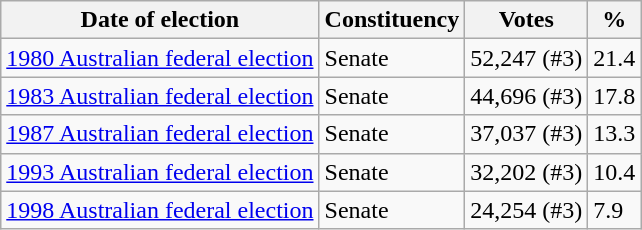<table class="wikitable">
<tr>
<th>Date of election</th>
<th>Constituency</th>
<th>Votes</th>
<th>%</th>
</tr>
<tr>
<td><a href='#'>1980 Australian federal election</a></td>
<td>Senate</td>
<td>52,247 (#3)</td>
<td>21.4</td>
</tr>
<tr>
<td><a href='#'>1983 Australian federal election</a></td>
<td>Senate</td>
<td>44,696 (#3)</td>
<td>17.8</td>
</tr>
<tr>
<td><a href='#'>1987 Australian federal election</a></td>
<td>Senate</td>
<td>37,037 (#3)</td>
<td>13.3</td>
</tr>
<tr>
<td><a href='#'>1993 Australian federal election</a></td>
<td>Senate</td>
<td>32,202 (#3)</td>
<td>10.4</td>
</tr>
<tr>
<td><a href='#'>1998 Australian federal election</a></td>
<td>Senate</td>
<td>24,254 (#3)</td>
<td>7.9</td>
</tr>
</table>
